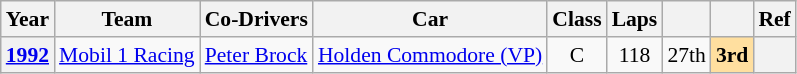<table class="wikitable" style="text-align:center; font-size:90%">
<tr>
<th>Year</th>
<th>Team</th>
<th>Co-Drivers</th>
<th>Car</th>
<th>Class</th>
<th>Laps</th>
<th></th>
<th></th>
<th>Ref</th>
</tr>
<tr>
<th><a href='#'>1992</a></th>
<td align="left"> <a href='#'>Mobil 1 Racing</a></td>
<td align="left"> <a href='#'>Peter Brock</a></td>
<td align="left"><a href='#'>Holden Commodore (VP)</a></td>
<td>C</td>
<td>118</td>
<td>27th</td>
<td style="background:#ffdf9f;"><strong>3rd</strong></td>
<th></th>
</tr>
</table>
